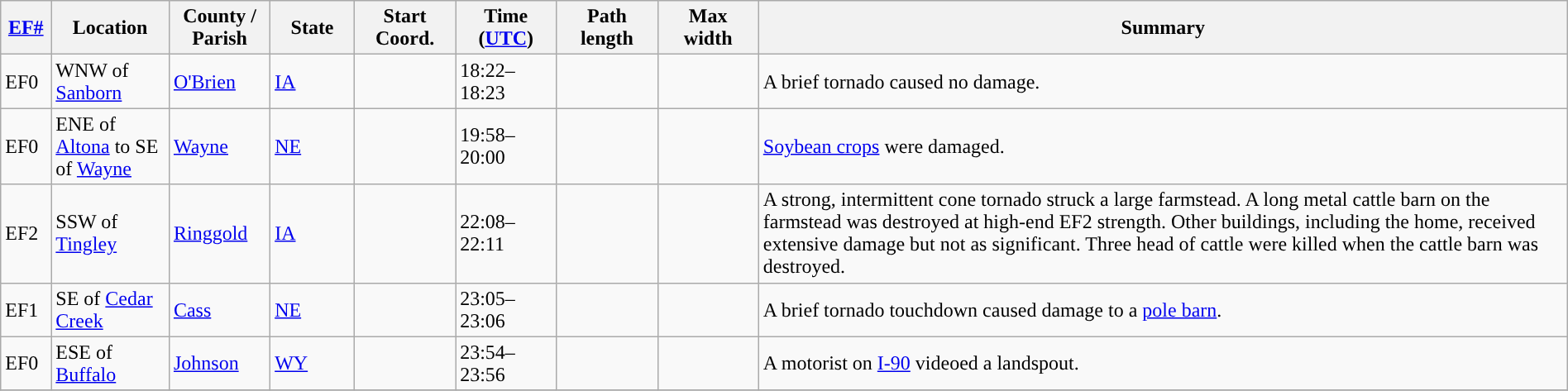<table class="wikitable sortable" style="width:100%;">
<tr>
<th scope="col"  style="width:3%; text-align:center;"><a href='#'>EF#</a></th>
<th scope="col"  style="width:7%; text-align:center;" class="unsortable">Location</th>
<th scope="col"  style="width:6%; text-align:center;" class="unsortable">County / Parish</th>
<th scope="col"  style="width:5%; text-align:center;">State</th>
<th scope="col"  style="width:6%; text-align:center;">Start Coord.</th>
<th scope="col"  style="width:6%; text-align:center;">Time (<a href='#'>UTC</a>)</th>
<th scope="col"  style="width:6%; text-align:center;">Path length</th>
<th scope="col"  style="width:6%; text-align:center;">Max width</th>
<th scope="col" class="unsortable" style="width:48%; text-align:center;">Summary</th>
</tr>
<tr>
<td>EF0</td>
<td>WNW of <a href='#'>Sanborn</a></td>
<td><a href='#'>O'Brien</a></td>
<td><a href='#'>IA</a></td>
<td></td>
<td>18:22–18:23</td>
<td></td>
<td></td>
<td>A brief tornado caused no damage.</td>
</tr>
<tr>
<td>EF0</td>
<td>ENE of <a href='#'>Altona</a> to SE of <a href='#'>Wayne</a></td>
<td><a href='#'>Wayne</a></td>
<td><a href='#'>NE</a></td>
<td></td>
<td>19:58–20:00</td>
<td></td>
<td></td>
<td><a href='#'>Soybean crops</a> were damaged.</td>
</tr>
<tr>
<td>EF2</td>
<td>SSW of <a href='#'>Tingley</a></td>
<td><a href='#'>Ringgold</a></td>
<td><a href='#'>IA</a></td>
<td></td>
<td>22:08–22:11</td>
<td></td>
<td></td>
<td>A strong, intermittent cone tornado struck a large farmstead. A  long metal cattle barn on the farmstead was destroyed at high-end EF2 strength. Other buildings, including the home, received extensive damage but not as significant. Three head of cattle were killed when the cattle barn was destroyed.</td>
</tr>
<tr>
<td>EF1</td>
<td>SE of <a href='#'>Cedar Creek</a></td>
<td><a href='#'>Cass</a></td>
<td><a href='#'>NE</a></td>
<td></td>
<td>23:05–23:06</td>
<td></td>
<td></td>
<td>A brief tornado touchdown caused damage to a <a href='#'>pole barn</a>.</td>
</tr>
<tr>
<td>EF0</td>
<td>ESE of <a href='#'>Buffalo</a></td>
<td><a href='#'>Johnson</a></td>
<td><a href='#'>WY</a></td>
<td></td>
<td>23:54–23:56</td>
<td></td>
<td></td>
<td>A motorist on <a href='#'>I-90</a> videoed a landspout.</td>
</tr>
<tr>
</tr>
</table>
